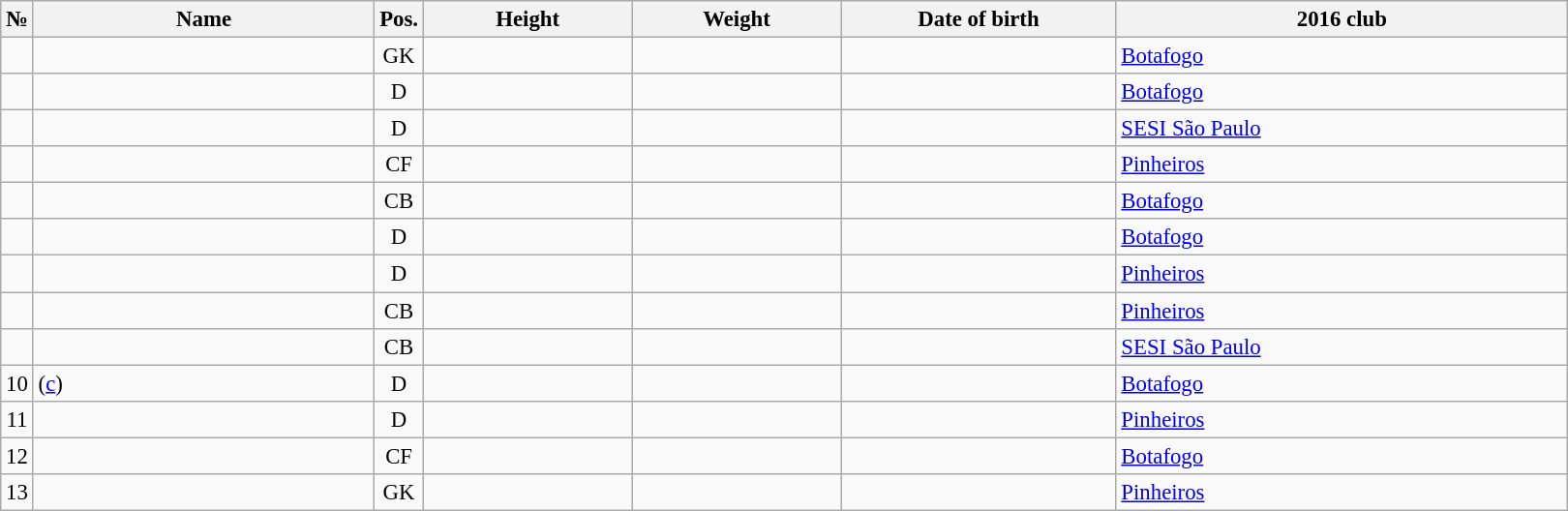<table class="wikitable sortable" style="font-size:95%; text-align:center;">
<tr>
<th>№</th>
<th style="width:15em">Name</th>
<th>Pos.</th>
<th style="width:9em">Height</th>
<th style="width:9em">Weight</th>
<th style="width:12em">Date of birth</th>
<th style="width:20em">2016 club</th>
</tr>
<tr>
<td></td>
<td style="text-align:left;"></td>
<td>GK</td>
<td></td>
<td></td>
<td style="text-align:right;"></td>
<td style="text-align:left;"> <a href='#'>Botafogo</a></td>
</tr>
<tr>
<td></td>
<td style="text-align:left;"></td>
<td>D</td>
<td></td>
<td></td>
<td style="text-align:right;"></td>
<td style="text-align:left;"> <a href='#'>Botafogo</a></td>
</tr>
<tr>
<td></td>
<td style="text-align:left;"></td>
<td>D</td>
<td></td>
<td></td>
<td style="text-align:right;"></td>
<td style="text-align:left;"> <a href='#'>SESI São Paulo</a></td>
</tr>
<tr>
<td></td>
<td style="text-align:left;"></td>
<td>CF</td>
<td></td>
<td></td>
<td style="text-align:right;"></td>
<td style="text-align:left;"> <a href='#'>Pinheiros</a></td>
</tr>
<tr>
<td></td>
<td style="text-align:left;"></td>
<td>CB</td>
<td></td>
<td></td>
<td style="text-align:right;"></td>
<td style="text-align:left;"> <a href='#'>Botafogo</a></td>
</tr>
<tr>
<td></td>
<td style="text-align:left;"></td>
<td>D</td>
<td></td>
<td></td>
<td style="text-align:right;"></td>
<td style="text-align:left;"> <a href='#'>Botafogo</a></td>
</tr>
<tr>
<td></td>
<td style="text-align:left;"></td>
<td>D</td>
<td></td>
<td></td>
<td style="text-align:right;"></td>
<td style="text-align:left;"> <a href='#'>Pinheiros</a></td>
</tr>
<tr>
<td></td>
<td style="text-align:left;"></td>
<td>CB</td>
<td></td>
<td></td>
<td style="text-align:right;"></td>
<td style="text-align:left;"> <a href='#'>Pinheiros</a></td>
</tr>
<tr>
<td></td>
<td style="text-align:left;"></td>
<td>CB</td>
<td></td>
<td></td>
<td style="text-align:right;"></td>
<td style="text-align:left;"> <a href='#'>SESI São Paulo</a></td>
</tr>
<tr>
<td>10</td>
<td style="text-align:left;"> (<a href='#'>c</a>)</td>
<td>D</td>
<td></td>
<td></td>
<td style="text-align:right;"></td>
<td style="text-align:left;"> <a href='#'>Botafogo</a></td>
</tr>
<tr>
<td>11</td>
<td style="text-align:left;"></td>
<td>D</td>
<td></td>
<td></td>
<td style="text-align:right;"></td>
<td style="text-align:left;"> <a href='#'>Pinheiros</a></td>
</tr>
<tr>
<td>12</td>
<td style="text-align:left;"></td>
<td>CF</td>
<td></td>
<td></td>
<td style="text-align:right;"></td>
<td style="text-align:left;"> <a href='#'>Botafogo</a></td>
</tr>
<tr>
<td>13</td>
<td style="text-align:left;"></td>
<td>GK</td>
<td></td>
<td></td>
<td style="text-align:right;"></td>
<td style="text-align:left;"> <a href='#'>Pinheiros</a></td>
</tr>
</table>
